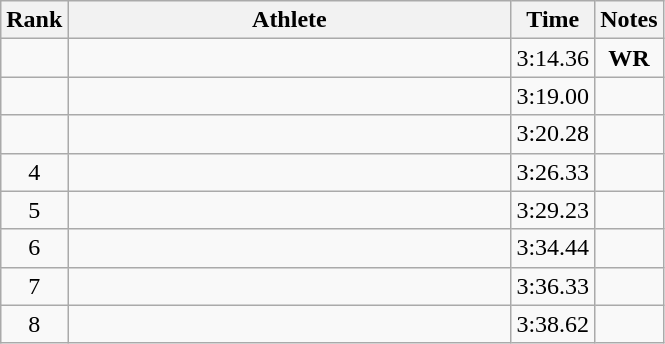<table class=wikitable>
<tr>
<th>Rank</th>
<th style=width:18em>Athlete</th>
<th>Time</th>
<th>Notes</th>
</tr>
<tr align=center>
<td></td>
<td align=left></td>
<td>3:14.36</td>
<td><strong>WR</strong></td>
</tr>
<tr align=center>
<td></td>
<td align=left></td>
<td>3:19.00</td>
<td></td>
</tr>
<tr align=center>
<td></td>
<td align=left></td>
<td>3:20.28</td>
<td></td>
</tr>
<tr align=center>
<td>4</td>
<td align=left></td>
<td>3:26.33</td>
<td></td>
</tr>
<tr align=center>
<td>5</td>
<td align=left></td>
<td>3:29.23</td>
<td></td>
</tr>
<tr align=center>
<td>6</td>
<td align=left></td>
<td>3:34.44</td>
<td></td>
</tr>
<tr align=center>
<td>7</td>
<td align=left></td>
<td>3:36.33</td>
<td></td>
</tr>
<tr align=center>
<td>8</td>
<td align=left></td>
<td>3:38.62</td>
<td></td>
</tr>
</table>
